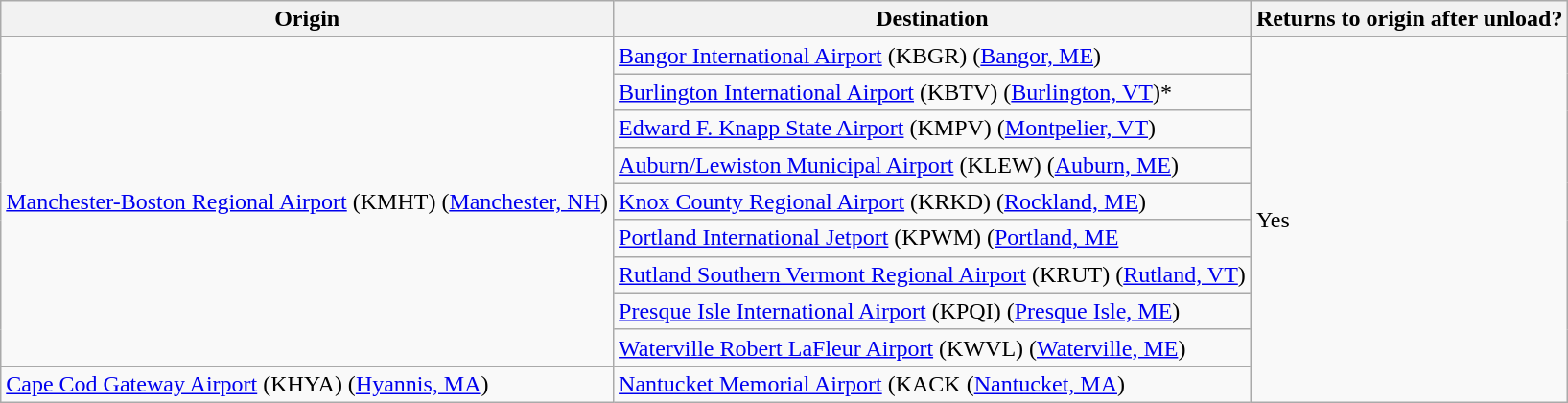<table class="wikitable">
<tr>
<th>Origin</th>
<th>Destination</th>
<th>Returns to origin after unload?</th>
</tr>
<tr>
<td rowspan="9"><a href='#'>Manchester-Boston Regional Airport</a> (KMHT) (<a href='#'>Manchester, NH</a>)</td>
<td><a href='#'>Bangor International Airport</a> (KBGR) (<a href='#'>Bangor, ME</a>)</td>
<td rowspan="10">Yes</td>
</tr>
<tr>
<td><a href='#'>Burlington International Airport</a> (KBTV) (<a href='#'>Burlington, VT</a>)*</td>
</tr>
<tr>
<td><a href='#'>Edward F. Knapp State Airport</a> (KMPV) (<a href='#'>Montpelier, VT</a>)</td>
</tr>
<tr>
<td><a href='#'>Auburn/Lewiston Municipal Airport</a> (KLEW) (<a href='#'>Auburn, ME</a>)</td>
</tr>
<tr>
<td><a href='#'>Knox County Regional Airport</a> (KRKD) (<a href='#'>Rockland, ME</a>)</td>
</tr>
<tr>
<td><a href='#'>Portland International Jetport</a> (KPWM) (<a href='#'>Portland, ME</a></td>
</tr>
<tr>
<td><a href='#'>Rutland Southern Vermont Regional Airport</a> (KRUT) (<a href='#'>Rutland, VT</a>)</td>
</tr>
<tr>
<td><a href='#'>Presque Isle International Airport</a> (KPQI) (<a href='#'>Presque Isle, ME</a>)</td>
</tr>
<tr>
<td><a href='#'>Waterville Robert LaFleur Airport</a> (KWVL) (<a href='#'>Waterville, ME</a>)</td>
</tr>
<tr>
<td><a href='#'>Cape Cod Gateway Airport</a> (KHYA) (<a href='#'>Hyannis, MA</a>)</td>
<td><a href='#'>Nantucket Memorial Airport</a> (KACK (<a href='#'>Nantucket, MA</a>)</td>
</tr>
</table>
